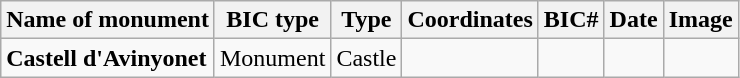<table class="wikitable">
<tr>
<th>Name of monument</th>
<th>BIC type</th>
<th>Type</th>
<th>Coordinates</th>
<th>BIC#</th>
<th>Date</th>
<th>Image</th>
</tr>
<tr>
<td><strong>Castell d'Avinyonet</strong></td>
<td>Monument</td>
<td>Castle</td>
<td></td>
<td></td>
<td></td>
<td></td>
</tr>
</table>
